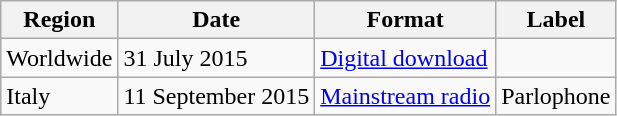<table class=wikitable>
<tr>
<th>Region</th>
<th>Date</th>
<th>Format</th>
<th>Label</th>
</tr>
<tr>
<td>Worldwide</td>
<td>31 July 2015</td>
<td><a href='#'>Digital download</a></td>
<td></td>
</tr>
<tr>
<td>Italy</td>
<td>11 September 2015</td>
<td><a href='#'>Mainstream radio</a></td>
<td>Parlophone</td>
</tr>
</table>
